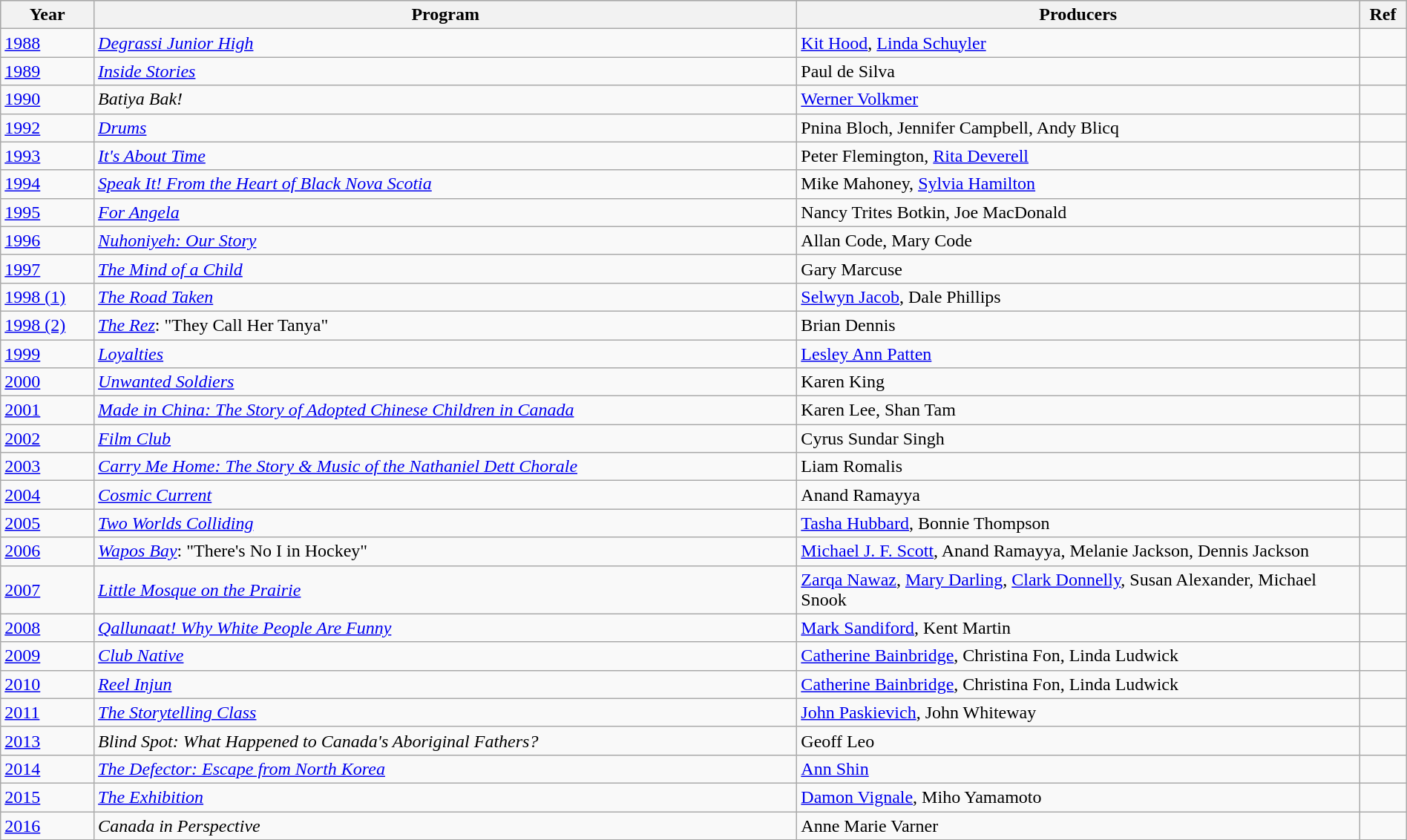<table class="wikitable" style="width:100%;">
<tr style="background:#bebebe;">
<th>Year</th>
<th width=50%>Program</th>
<th width=40%>Producers</th>
<th>Ref</th>
</tr>
<tr>
<td><a href='#'>1988</a></td>
<td><em><a href='#'>Degrassi Junior High</a></em></td>
<td><a href='#'>Kit Hood</a>, <a href='#'>Linda Schuyler</a></td>
<td></td>
</tr>
<tr>
<td><a href='#'>1989</a></td>
<td><em><a href='#'>Inside Stories</a></em></td>
<td>Paul de Silva</td>
<td></td>
</tr>
<tr>
<td><a href='#'>1990</a></td>
<td><em>Batiya Bak!</em></td>
<td><a href='#'>Werner Volkmer</a></td>
<td></td>
</tr>
<tr>
<td><a href='#'>1992</a></td>
<td><em><a href='#'>Drums</a></em></td>
<td>Pnina Bloch, Jennifer Campbell, Andy Blicq</td>
<td></td>
</tr>
<tr>
<td><a href='#'>1993</a></td>
<td><em><a href='#'>It's About Time</a></em></td>
<td>Peter Flemington, <a href='#'>Rita Deverell</a></td>
<td></td>
</tr>
<tr>
<td><a href='#'>1994</a></td>
<td><em><a href='#'>Speak It! From the Heart of Black Nova Scotia</a></em></td>
<td>Mike Mahoney, <a href='#'>Sylvia Hamilton</a></td>
<td></td>
</tr>
<tr>
<td><a href='#'>1995</a></td>
<td><em><a href='#'>For Angela</a></em></td>
<td>Nancy Trites Botkin, Joe MacDonald</td>
<td></td>
</tr>
<tr>
<td><a href='#'>1996</a></td>
<td><em><a href='#'>Nuhoniyeh: Our Story</a></em></td>
<td>Allan Code, Mary Code</td>
<td></td>
</tr>
<tr>
<td><a href='#'>1997</a></td>
<td><em><a href='#'>The Mind of a Child</a></em></td>
<td>Gary Marcuse</td>
<td></td>
</tr>
<tr>
<td><a href='#'>1998 (1)</a></td>
<td><em><a href='#'>The Road Taken</a></em></td>
<td><a href='#'>Selwyn Jacob</a>, Dale Phillips</td>
<td></td>
</tr>
<tr>
<td><a href='#'>1998 (2)</a></td>
<td><em><a href='#'>The Rez</a></em>: "They Call Her Tanya"</td>
<td>Brian Dennis</td>
<td></td>
</tr>
<tr>
<td><a href='#'>1999</a></td>
<td><em><a href='#'>Loyalties</a></em></td>
<td><a href='#'>Lesley Ann Patten</a></td>
<td></td>
</tr>
<tr>
<td><a href='#'>2000</a></td>
<td><em><a href='#'>Unwanted Soldiers</a></em></td>
<td>Karen King</td>
<td></td>
</tr>
<tr>
<td><a href='#'>2001</a></td>
<td><em><a href='#'>Made in China: The Story of Adopted Chinese Children in Canada</a></em></td>
<td>Karen Lee, Shan Tam</td>
<td></td>
</tr>
<tr>
<td><a href='#'>2002</a></td>
<td><em><a href='#'>Film Club</a></em></td>
<td>Cyrus Sundar Singh</td>
<td></td>
</tr>
<tr>
<td><a href='#'>2003</a></td>
<td><em><a href='#'>Carry Me Home: The Story & Music of the Nathaniel Dett Chorale</a></em></td>
<td>Liam Romalis</td>
<td></td>
</tr>
<tr>
<td><a href='#'>2004</a></td>
<td><em><a href='#'>Cosmic Current</a></em></td>
<td>Anand Ramayya</td>
<td></td>
</tr>
<tr>
<td><a href='#'>2005</a></td>
<td><em><a href='#'>Two Worlds Colliding</a></em></td>
<td><a href='#'>Tasha Hubbard</a>, Bonnie Thompson</td>
<td></td>
</tr>
<tr>
<td><a href='#'>2006</a></td>
<td><em><a href='#'>Wapos Bay</a></em>: "There's No I in Hockey"</td>
<td><a href='#'>Michael J. F. Scott</a>, Anand Ramayya, Melanie Jackson, Dennis Jackson</td>
<td></td>
</tr>
<tr>
<td><a href='#'>2007</a></td>
<td><em><a href='#'>Little Mosque on the Prairie</a></em></td>
<td><a href='#'>Zarqa Nawaz</a>, <a href='#'>Mary Darling</a>, <a href='#'>Clark Donnelly</a>, Susan Alexander, Michael Snook</td>
<td></td>
</tr>
<tr>
<td><a href='#'>2008</a></td>
<td><em><a href='#'>Qallunaat! Why White People Are Funny</a></em></td>
<td><a href='#'>Mark Sandiford</a>, Kent Martin</td>
<td></td>
</tr>
<tr>
<td><a href='#'>2009</a></td>
<td><em><a href='#'>Club Native</a></em></td>
<td><a href='#'>Catherine Bainbridge</a>, Christina Fon, Linda Ludwick</td>
<td></td>
</tr>
<tr>
<td><a href='#'>2010</a></td>
<td><em><a href='#'>Reel Injun</a></em></td>
<td><a href='#'>Catherine Bainbridge</a>, Christina Fon, Linda Ludwick</td>
<td></td>
</tr>
<tr>
<td><a href='#'>2011</a></td>
<td><em><a href='#'>The Storytelling Class</a></em></td>
<td><a href='#'>John Paskievich</a>, John Whiteway</td>
<td></td>
</tr>
<tr>
<td><a href='#'>2013</a></td>
<td><em>Blind Spot: What Happened to Canada's Aboriginal Fathers?</em></td>
<td>Geoff Leo</td>
<td></td>
</tr>
<tr>
<td><a href='#'>2014</a></td>
<td><em><a href='#'>The Defector: Escape from North Korea</a></em></td>
<td><a href='#'>Ann Shin</a></td>
<td></td>
</tr>
<tr>
<td><a href='#'>2015</a></td>
<td><em><a href='#'>The Exhibition</a></em></td>
<td><a href='#'>Damon Vignale</a>, Miho Yamamoto</td>
<td></td>
</tr>
<tr>
<td><a href='#'>2016</a></td>
<td><em>Canada in Perspective</em></td>
<td>Anne Marie Varner</td>
<td></td>
</tr>
</table>
